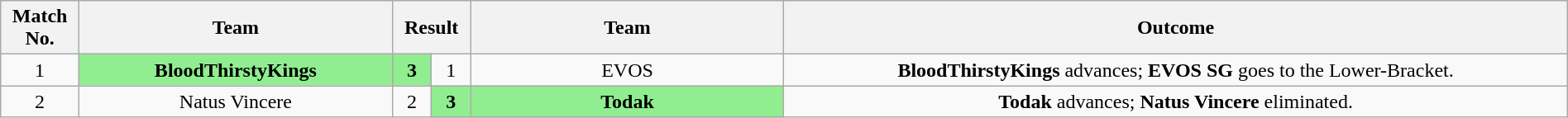<table class="wikitable" style="text-align: center; width: 100%; margin-left: auto; margin-right: auto; border: none;">
<tr>
<th width=5%>Match No.</th>
<th width=20%>Team</th>
<th width=5% colspan="2">Result</th>
<th width=20%>Team</th>
<th width=50%>Outcome</th>
</tr>
<tr>
<td>1</td>
<td bgcolor="#90EE90"><strong> BloodThirstyKings</strong></td>
<td bgcolor="#90EE90"><strong>3</strong></td>
<td>1</td>
<td> EVOS</td>
<td><strong>BloodThirstyKings</strong> advances; <strong>EVOS SG</strong> goes to the Lower-Bracket.</td>
</tr>
<tr>
<td>2</td>
<td>  Natus Vincere</td>
<td>2</td>
<td bgcolor="#90EE90"><strong>3</strong></td>
<td bgcolor="#90EE90"><strong> Todak</strong></td>
<td><strong>Todak</strong> advances; <strong>Natus Vincere</strong> eliminated.</td>
</tr>
</table>
